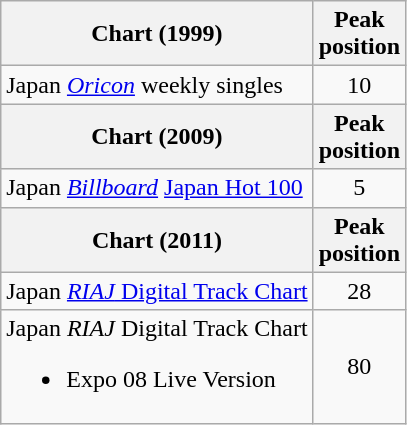<table class="wikitable sortable">
<tr>
<th>Chart (1999)</th>
<th>Peak<br>position</th>
</tr>
<tr>
<td>Japan <em><a href='#'>Oricon</a></em> weekly singles</td>
<td align="center">10</td>
</tr>
<tr>
<th>Chart (2009)</th>
<th>Peak<br>position</th>
</tr>
<tr>
<td>Japan <em><a href='#'>Billboard</a></em> <a href='#'>Japan Hot 100</a></td>
<td align="center">5</td>
</tr>
<tr>
<th>Chart (2011)</th>
<th>Peak<br>position</th>
</tr>
<tr>
<td>Japan <a href='#'><em>RIAJ</em> Digital Track Chart</a></td>
<td align="center">28</td>
</tr>
<tr>
<td>Japan <em>RIAJ</em> Digital Track Chart<br><ul><li>Expo 08 Live Version</li></ul></td>
<td align="center">80</td>
</tr>
</table>
